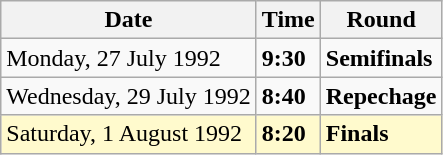<table class="wikitable">
<tr>
<th>Date</th>
<th>Time</th>
<th>Round</th>
</tr>
<tr>
<td>Monday, 27 July 1992</td>
<td><strong>9:30</strong></td>
<td><strong>Semifinals</strong></td>
</tr>
<tr>
<td>Wednesday, 29 July 1992</td>
<td><strong>8:40</strong></td>
<td><strong>Repechage</strong></td>
</tr>
<tr style=background:lemonchiffon>
<td>Saturday, 1 August 1992</td>
<td><strong>8:20</strong></td>
<td><strong>Finals</strong></td>
</tr>
</table>
